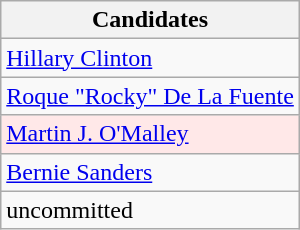<table class="wikitable">
<tr>
<th>Candidates</th>
</tr>
<tr>
<td><a href='#'>Hillary Clinton</a></td>
</tr>
<tr>
<td><a href='#'>Roque "Rocky" De La Fuente</a></td>
</tr>
<tr bgcolor=#FFE8E8>
<td><a href='#'>Martin J. O'Malley</a></td>
</tr>
<tr>
<td><a href='#'>Bernie Sanders</a></td>
</tr>
<tr>
<td>uncommitted</td>
</tr>
</table>
